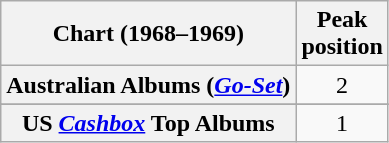<table class="wikitable sortable plainrowheaders">
<tr>
<th>Chart (1968–1969)</th>
<th>Peak<br>position</th>
</tr>
<tr>
<th scope="row">Australian Albums (<em><a href='#'>Go-Set</a></em>)</th>
<td style="text-align:center;">2</td>
</tr>
<tr>
</tr>
<tr>
</tr>
<tr>
</tr>
<tr>
</tr>
<tr>
</tr>
<tr>
</tr>
<tr>
<th scope="row">US <em><a href='#'>Cashbox</a></em> Top Albums</th>
<td style="text-align:center;">1</td>
</tr>
</table>
